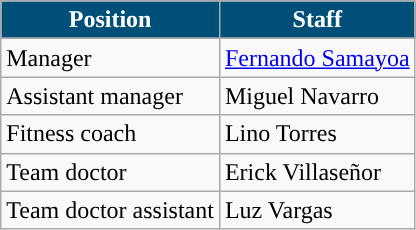<table class="wikitable">
<tr>
<th style=background-color:#004F79;color:white>Position</th>
<th style=background-color:#004F79;color:white>Staff</th>
</tr>
<tr>
</tr>
<tr>
<td>Manager</td>
<td> <a href='#'>Fernando Samayoa</a></td>
</tr>
<tr>
<td>Assistant manager</td>
<td> Miguel Navarro</td>
</tr>
<tr>
<td>Fitness coach</td>
<td> Lino Torres</td>
</tr>
<tr>
<td>Team doctor</td>
<td> Erick Villaseñor</td>
</tr>
<tr>
<td>Team doctor assistant</td>
<td> Luz Vargas</td>
</tr>
</table>
